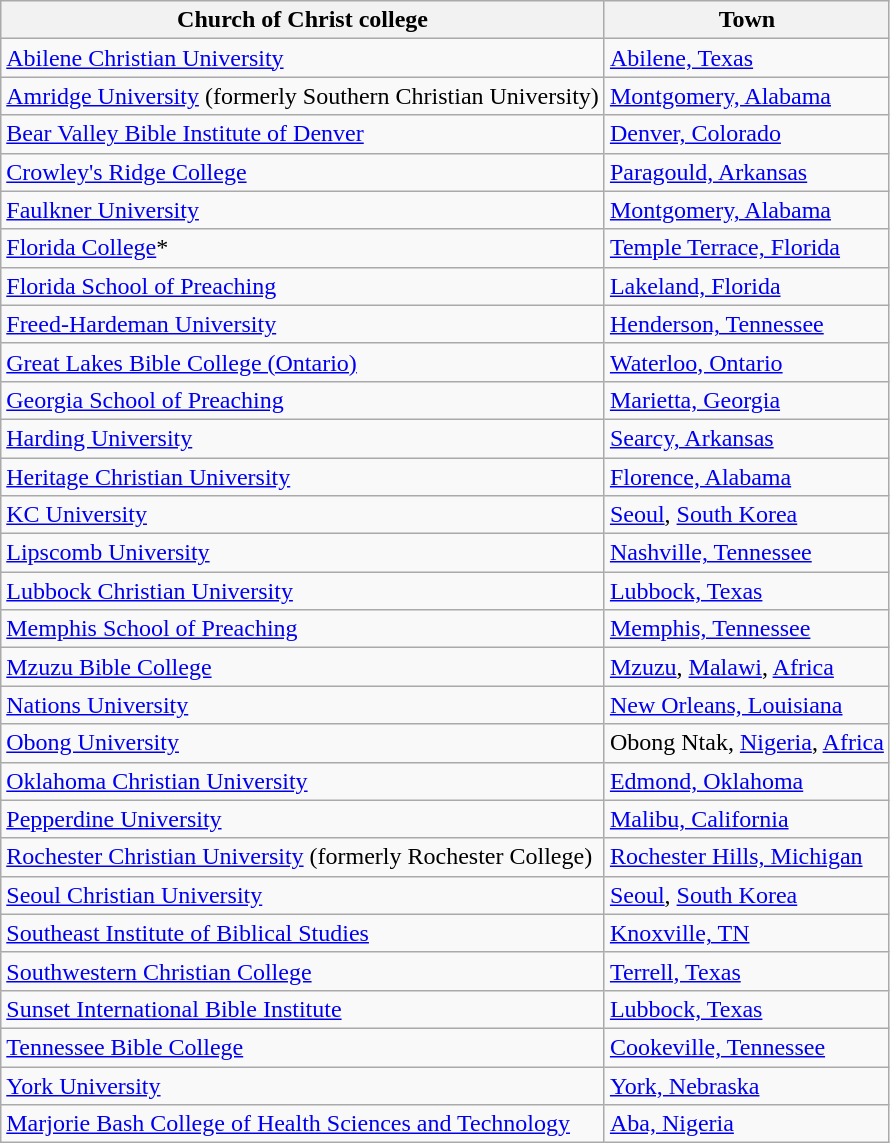<table class="wikitable">
<tr>
<th>Church of Christ college</th>
<th>Town</th>
</tr>
<tr>
<td><a href='#'>Abilene Christian University</a></td>
<td><a href='#'>Abilene, Texas</a></td>
</tr>
<tr>
<td><a href='#'>Amridge University</a> (formerly Southern Christian University)</td>
<td><a href='#'>Montgomery, Alabama</a></td>
</tr>
<tr>
<td><a href='#'>Bear Valley Bible Institute of Denver</a></td>
<td><a href='#'>Denver, Colorado</a></td>
</tr>
<tr>
<td><a href='#'>Crowley's Ridge College</a></td>
<td><a href='#'>Paragould, Arkansas</a></td>
</tr>
<tr>
<td><a href='#'>Faulkner University</a></td>
<td><a href='#'>Montgomery, Alabama</a></td>
</tr>
<tr>
<td><a href='#'>Florida College</a>*</td>
<td><a href='#'>Temple Terrace, Florida</a></td>
</tr>
<tr>
<td><a href='#'>Florida School of Preaching</a></td>
<td><a href='#'>Lakeland, Florida</a></td>
</tr>
<tr>
<td><a href='#'>Freed-Hardeman University</a></td>
<td><a href='#'>Henderson, Tennessee</a></td>
</tr>
<tr>
<td><a href='#'>Great Lakes Bible College (Ontario)</a></td>
<td><a href='#'>Waterloo, Ontario</a></td>
</tr>
<tr>
<td><a href='#'>Georgia School of Preaching</a></td>
<td><a href='#'>Marietta, Georgia</a></td>
</tr>
<tr>
<td><a href='#'>Harding University</a></td>
<td><a href='#'>Searcy, Arkansas</a></td>
</tr>
<tr>
<td><a href='#'>Heritage Christian University</a></td>
<td><a href='#'>Florence, Alabama</a></td>
</tr>
<tr>
<td><a href='#'>KC University</a></td>
<td><a href='#'>Seoul</a>, <a href='#'>South Korea</a></td>
</tr>
<tr>
<td><a href='#'>Lipscomb University</a></td>
<td><a href='#'>Nashville, Tennessee</a></td>
</tr>
<tr>
<td><a href='#'>Lubbock Christian University</a></td>
<td><a href='#'>Lubbock, Texas</a></td>
</tr>
<tr>
<td><a href='#'>Memphis School of Preaching</a></td>
<td><a href='#'>Memphis, Tennessee</a></td>
</tr>
<tr>
<td><a href='#'>Mzuzu Bible College</a></td>
<td><a href='#'>Mzuzu</a>, <a href='#'>Malawi</a>, <a href='#'>Africa</a></td>
</tr>
<tr>
<td><a href='#'>Nations University</a></td>
<td><a href='#'>New Orleans, Louisiana</a></td>
</tr>
<tr>
<td><a href='#'>Obong University</a></td>
<td>Obong Ntak, <a href='#'>Nigeria</a>, <a href='#'>Africa</a></td>
</tr>
<tr>
<td><a href='#'>Oklahoma Christian University</a></td>
<td><a href='#'>Edmond, Oklahoma</a></td>
</tr>
<tr>
<td><a href='#'>Pepperdine University</a></td>
<td><a href='#'>Malibu, California</a></td>
</tr>
<tr>
<td><a href='#'>Rochester Christian University</a> (formerly Rochester College)</td>
<td><a href='#'>Rochester Hills, Michigan</a></td>
</tr>
<tr>
<td><a href='#'>Seoul Christian University</a></td>
<td><a href='#'>Seoul</a>, <a href='#'>South Korea</a></td>
</tr>
<tr>
<td><a href='#'>Southeast Institute of Biblical Studies</a></td>
<td><a href='#'>Knoxville, TN</a></td>
</tr>
<tr |->
<td><a href='#'>Southwestern Christian College</a></td>
<td><a href='#'>Terrell, Texas</a></td>
</tr>
<tr>
<td><a href='#'>Sunset International Bible Institute</a></td>
<td><a href='#'>Lubbock, Texas</a></td>
</tr>
<tr>
<td><a href='#'>Tennessee Bible College</a></td>
<td><a href='#'>Cookeville, Tennessee</a></td>
</tr>
<tr>
<td><a href='#'>York University</a></td>
<td><a href='#'>York, Nebraska</a></td>
</tr>
<tr>
<td><a href='#'>Marjorie Bash College of Health Sciences and Technology</a></td>
<td><a href='#'>Aba, Nigeria</a></td>
</tr>
</table>
